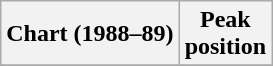<table class="wikitable sortable plainrowheaders" style="text-align:center">
<tr>
<th>Chart (1988–89)</th>
<th>Peak<br>position</th>
</tr>
<tr>
</tr>
</table>
